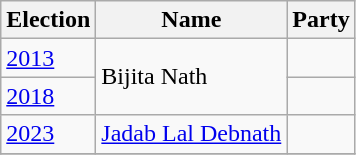<table class="wikitable sortable">
<tr>
<th>Election</th>
<th>Name</th>
<th colspan=2>Party</th>
</tr>
<tr>
<td><a href='#'>2013</a></td>
<td rowspan=2>Bijita Nath</td>
<td></td>
</tr>
<tr>
<td><a href='#'>2018</a></td>
</tr>
<tr>
<td><a href='#'>2023</a></td>
<td><a href='#'>Jadab Lal Debnath</a></td>
<td></td>
</tr>
<tr>
</tr>
</table>
